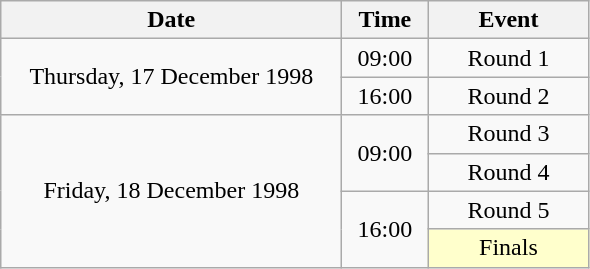<table class = "wikitable" style="text-align:center;">
<tr>
<th width=220>Date</th>
<th width=50>Time</th>
<th width=100>Event</th>
</tr>
<tr>
<td rowspan=2>Thursday, 17 December 1998</td>
<td>09:00</td>
<td>Round 1</td>
</tr>
<tr>
<td>16:00</td>
<td>Round 2</td>
</tr>
<tr>
<td rowspan=4>Friday, 18 December 1998</td>
<td rowspan=2>09:00</td>
<td>Round 3</td>
</tr>
<tr>
<td>Round 4</td>
</tr>
<tr>
<td rowspan=2>16:00</td>
<td>Round 5</td>
</tr>
<tr>
<td bgcolor=ffffcc>Finals</td>
</tr>
</table>
